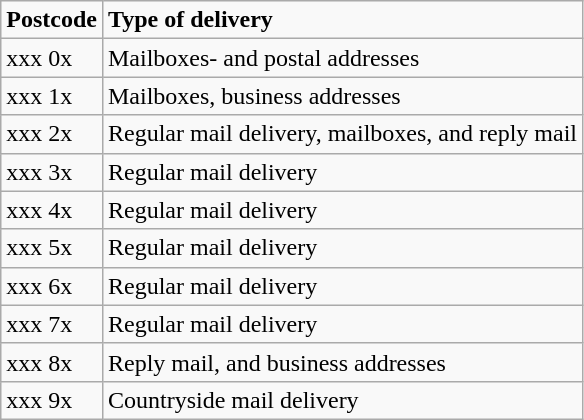<table class="wikitable sortable">
<tr>
<td valign=top><strong>Postcode</strong></td>
<td valign=top><strong>Type of delivery</strong></td>
</tr>
<tr>
<td valign=top>xxx 0x</td>
<td valign=top>Mailboxes- and postal addresses</td>
</tr>
<tr>
<td valign=top>xxx 1x</td>
<td valign=top>Mailboxes, business addresses</td>
</tr>
<tr>
<td valign=top>xxx 2x</td>
<td valign=top>Regular mail delivery, mailboxes, and reply mail</td>
</tr>
<tr>
<td valign=top>xxx 3x</td>
<td valign=top>Regular mail delivery</td>
</tr>
<tr>
<td valign=top>xxx 4x</td>
<td valign=top>Regular mail delivery</td>
</tr>
<tr>
<td valign=top>xxx 5x</td>
<td valign=top>Regular mail delivery</td>
</tr>
<tr>
<td valign=top>xxx 6x</td>
<td valign=top>Regular mail delivery</td>
</tr>
<tr>
<td valign=top>xxx 7x</td>
<td valign=top>Regular mail delivery</td>
</tr>
<tr>
<td valign=top>xxx 8x</td>
<td valign=top>Reply mail, and business addresses</td>
</tr>
<tr>
<td valign=top>xxx 9x</td>
<td valign=top>Countryside mail delivery</td>
</tr>
</table>
